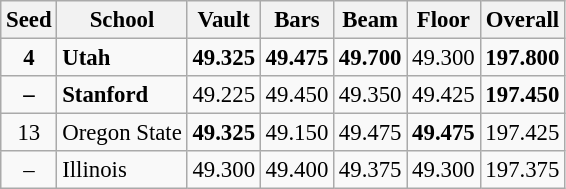<table class="wikitable" style="white-space:nowrap; font-size:95%; text-align:center">
<tr>
<th>Seed</th>
<th>School</th>
<th>Vault</th>
<th>Bars</th>
<th>Beam</th>
<th>Floor</th>
<th>Overall</th>
</tr>
<tr>
<td><strong>4</strong></td>
<td align=left><strong>Utah</strong></td>
<td><strong>49.325</strong></td>
<td><strong>49.475</strong></td>
<td><strong>49.700</strong></td>
<td>49.300</td>
<td><strong>197.800</strong></td>
</tr>
<tr>
<td><strong>–</strong></td>
<td align=left><strong>Stanford</strong></td>
<td>49.225</td>
<td>49.450</td>
<td>49.350</td>
<td>49.425</td>
<td><strong>197.450</strong></td>
</tr>
<tr>
<td>13</td>
<td align=left>Oregon State</td>
<td><strong>49.325</strong></td>
<td>49.150</td>
<td>49.475</td>
<td><strong>49.475</strong></td>
<td>197.425</td>
</tr>
<tr>
<td>–</td>
<td align=left>Illinois</td>
<td>49.300</td>
<td>49.400</td>
<td>49.375</td>
<td>49.300</td>
<td>197.375</td>
</tr>
</table>
